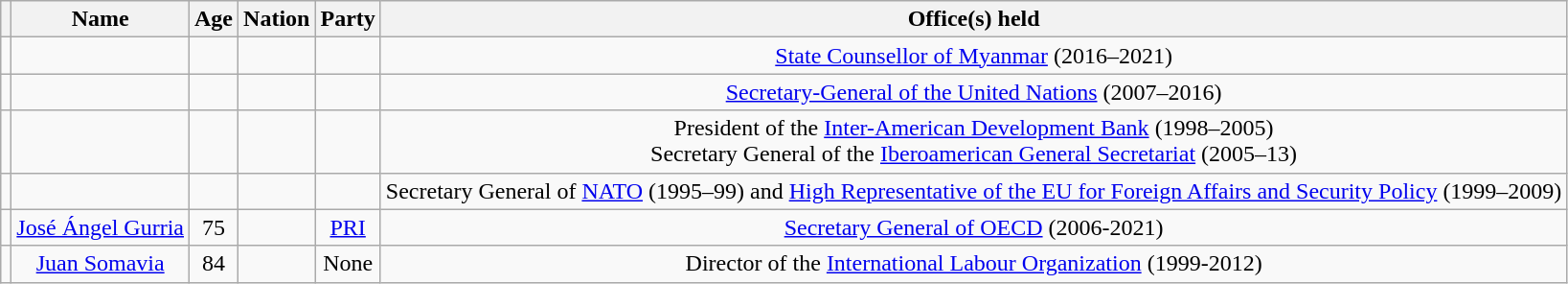<table class="wikitable sortable" style="text-align:center;">
<tr>
<th class="unsortable"></th>
<th>Name</th>
<th>Age</th>
<th>Nation</th>
<th>Party</th>
<th>Office(s) held</th>
</tr>
<tr>
<td></td>
<td></td>
<td></td>
<td></td>
<td></td>
<td><a href='#'>State Counsellor of Myanmar</a> (2016–2021)</td>
</tr>
<tr>
<td></td>
<td></td>
<td></td>
<td></td>
<td></td>
<td><a href='#'>Secretary-General of the United Nations</a> (2007–2016)</td>
</tr>
<tr>
<td></td>
<td></td>
<td></td>
<td><br></td>
<td></td>
<td>President of the <a href='#'>Inter-American Development Bank</a> (1998–2005)<br>Secretary General of the <a href='#'>Iberoamerican General Secretariat</a> (2005–13)</td>
</tr>
<tr>
<td></td>
<td></td>
<td></td>
<td></td>
<td></td>
<td>Secretary General of <a href='#'>NATO</a> (1995–99) and <a href='#'>High Representative of the EU for Foreign Affairs and Security Policy</a> (1999–2009)</td>
</tr>
<tr>
<td></td>
<td><a href='#'>José Ángel Gurria</a></td>
<td>75</td>
<td></td>
<td><a href='#'>PRI</a></td>
<td><a href='#'>Secretary General of OECD</a> (2006-2021)</td>
</tr>
<tr>
<td></td>
<td><a href='#'>Juan Somavia</a></td>
<td>84</td>
<td></td>
<td>None</td>
<td>Director of the <a href='#'>International Labour Organization</a> (1999-2012)</td>
</tr>
</table>
